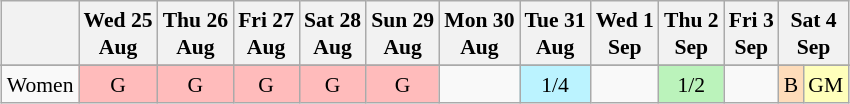<table class="wikitable" style="margin:0.5em auto; font-size:90%; line-height:1.25em;">
<tr align="center">
<th></th>
<th>Wed 25<br>Aug</th>
<th>Thu 26<br>Aug</th>
<th>Fri 27<br>Aug</th>
<th>Sat 28<br>Aug</th>
<th>Sun 29<br>Aug</th>
<th>Mon 30<br>Aug</th>
<th>Tue 31<br>Aug</th>
<th>Wed 1<br>Sep</th>
<th>Thu 2<br>Sep</th>
<th>Fri 3<br>Sep</th>
<th colspan=2>Sat 4<br>Sep</th>
</tr>
<tr>
</tr>
<tr align="center">
<td align="left">Women</td>
<td bgcolor="#FFBBBB">G</td>
<td bgcolor="#FFBBBB">G</td>
<td bgcolor="#FFBBBB">G</td>
<td bgcolor="#FFBBBB">G</td>
<td bgcolor="#FFBBBB">G</td>
<td></td>
<td bgcolor="#BBF3FF">1/4</td>
<td></td>
<td bgcolor="#BBF3BB">1/2</td>
<td></td>
<td bgcolor="#FEDCBA">B</td>
<td bgcolor="#FFFFBB">GM</td>
</tr>
</table>
